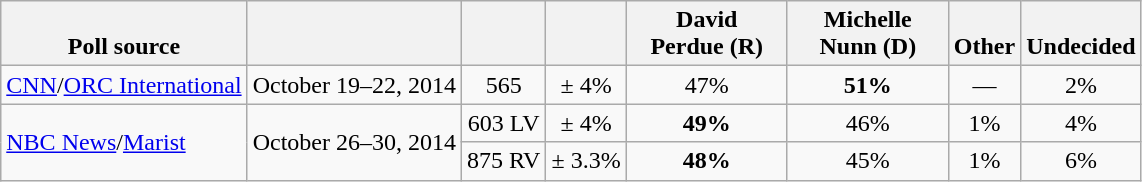<table class="wikitable" style="text-align:center">
<tr valign= bottom>
<th>Poll source</th>
<th></th>
<th></th>
<th></th>
<th style="width:100px;">David<br>Perdue (R)</th>
<th style="width:100px;">Michelle<br>Nunn (D)</th>
<th>Other</th>
<th>Undecided</th>
</tr>
<tr>
<td align=left><a href='#'>CNN</a>/<a href='#'>ORC International</a></td>
<td>October 19–22, 2014</td>
<td>565</td>
<td>± 4%</td>
<td>47%</td>
<td><strong>51%</strong></td>
<td>—</td>
<td>2%</td>
</tr>
<tr>
<td align=left rowspan=2><a href='#'>NBC News</a>/<a href='#'>Marist</a></td>
<td rowspan=2>October 26–30, 2014</td>
<td>603 LV</td>
<td>± 4%</td>
<td><strong>49%</strong></td>
<td>46%</td>
<td>1%</td>
<td>4%</td>
</tr>
<tr>
<td>875 RV</td>
<td>± 3.3%</td>
<td><strong>48%</strong></td>
<td>45%</td>
<td>1%</td>
<td>6%</td>
</tr>
</table>
